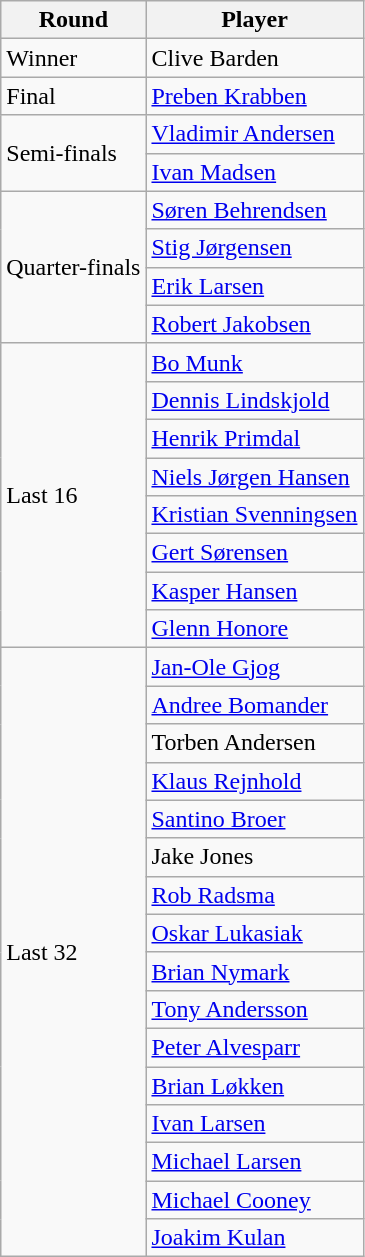<table class="wikitable">
<tr>
<th>Round</th>
<th>Player</th>
</tr>
<tr>
<td rowspan="1">Winner</td>
<td> Clive Barden</td>
</tr>
<tr>
<td rowspan="1">Final</td>
<td> <a href='#'>Preben Krabben</a></td>
</tr>
<tr>
<td rowspan="2">Semi-finals</td>
<td> <a href='#'>Vladimir Andersen</a></td>
</tr>
<tr>
<td> <a href='#'>Ivan Madsen</a></td>
</tr>
<tr>
<td rowspan="4">Quarter-finals</td>
<td> <a href='#'>Søren Behrendsen</a></td>
</tr>
<tr>
<td> <a href='#'>Stig Jørgensen</a></td>
</tr>
<tr>
<td> <a href='#'>Erik Larsen</a></td>
</tr>
<tr>
<td> <a href='#'>Robert Jakobsen</a></td>
</tr>
<tr>
<td rowspan="8">Last 16</td>
<td> <a href='#'>Bo Munk</a></td>
</tr>
<tr>
<td> <a href='#'>Dennis Lindskjold</a></td>
</tr>
<tr>
<td> <a href='#'>Henrik Primdal</a></td>
</tr>
<tr>
<td> <a href='#'>Niels Jørgen Hansen</a></td>
</tr>
<tr>
<td> <a href='#'>Kristian Svenningsen</a></td>
</tr>
<tr>
<td> <a href='#'>Gert Sørensen</a></td>
</tr>
<tr>
<td> <a href='#'>Kasper Hansen</a></td>
</tr>
<tr>
<td> <a href='#'>Glenn Honore</a></td>
</tr>
<tr>
<td rowspan="16">Last 32</td>
<td> <a href='#'>Jan-Ole Gjog</a></td>
</tr>
<tr>
<td> <a href='#'>Andree Bomander</a></td>
</tr>
<tr>
<td> Torben Andersen</td>
</tr>
<tr>
<td> <a href='#'>Klaus Rejnhold</a></td>
</tr>
<tr>
<td> <a href='#'>Santino Broer</a></td>
</tr>
<tr>
<td> Jake Jones</td>
</tr>
<tr>
<td> <a href='#'>Rob Radsma</a></td>
</tr>
<tr>
<td> <a href='#'>Oskar Lukasiak</a></td>
</tr>
<tr>
<td> <a href='#'>Brian Nymark</a></td>
</tr>
<tr>
<td> <a href='#'>Tony Andersson</a></td>
</tr>
<tr>
<td> <a href='#'>Peter Alvesparr</a></td>
</tr>
<tr>
<td> <a href='#'>Brian Løkken</a></td>
</tr>
<tr>
<td> <a href='#'>Ivan Larsen</a></td>
</tr>
<tr>
<td> <a href='#'>Michael Larsen</a></td>
</tr>
<tr>
<td> <a href='#'>Michael Cooney</a></td>
</tr>
<tr>
<td> <a href='#'>Joakim Kulan</a></td>
</tr>
</table>
